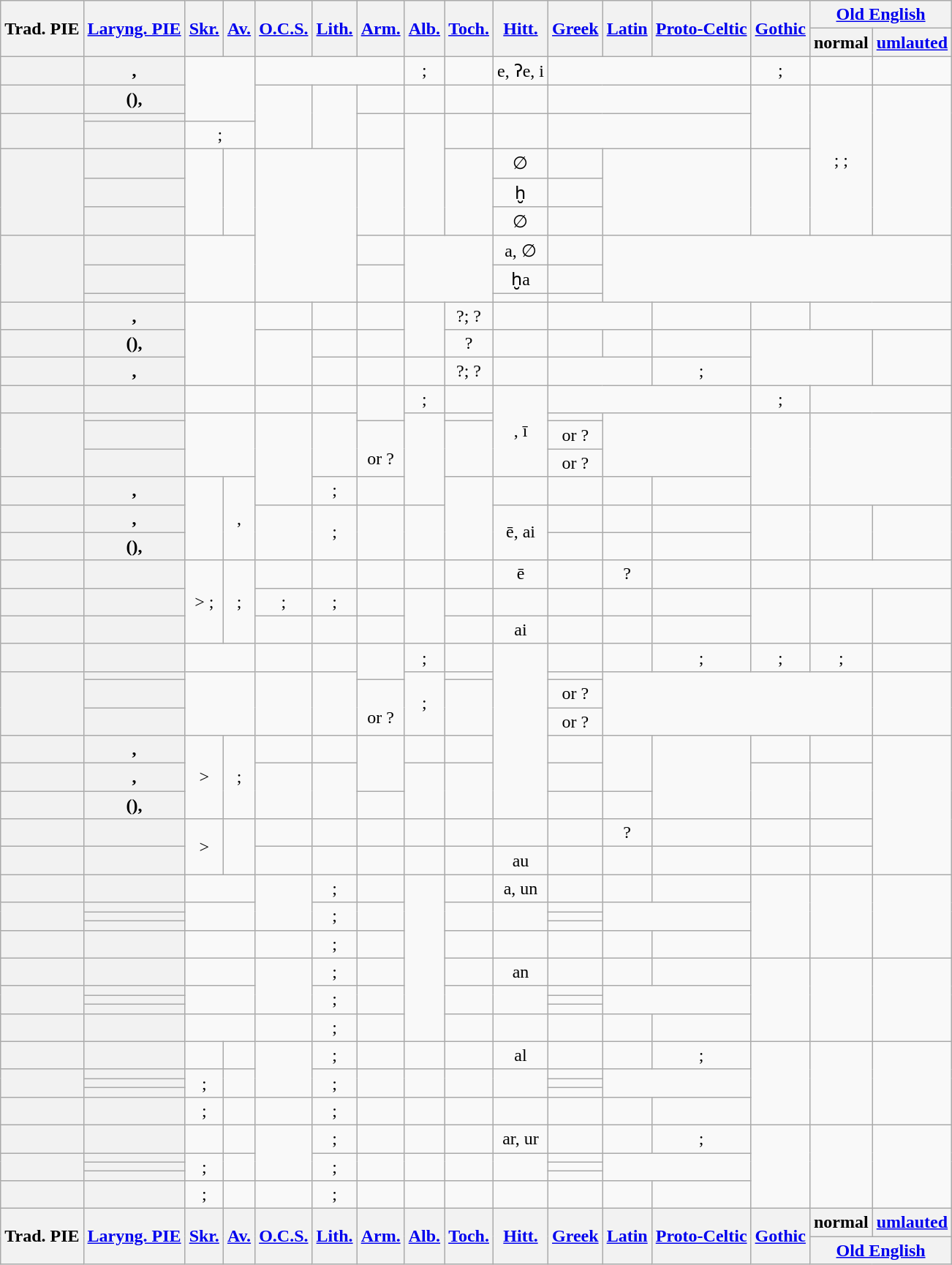<table class=wikitable>
<tr>
<th rowspan=2>Trad. PIE</th>
<th rowspan=2><a href='#'>Laryng. PIE</a></th>
<th rowspan=2><a href='#'>Skr.</a></th>
<th rowspan=2><a href='#'>Av.</a></th>
<th rowspan=2><a href='#'>O.C.S.</a></th>
<th rowspan=2><a href='#'>Lith.</a></th>
<th rowspan=2><a href='#'>Arm.</a></th>
<th rowspan=2><a href='#'>Alb.</a></th>
<th rowspan=2><a href='#'>Toch.</a></th>
<th rowspan=2><a href='#'>Hitt.</a></th>
<th rowspan=2><a href='#'>Greek</a></th>
<th rowspan=2><a href='#'>Latin</a></th>
<th rowspan=2><a href='#'>Proto-Celtic</a></th>
<th rowspan=2><a href='#'>Gothic</a></th>
<th colspan=2><a href='#'>Old English</a></th>
</tr>
<tr align=center>
<th>normal</th>
<th><a href='#'>umlauted</a></th>
</tr>
<tr align=center>
<th></th>
<th>, </th>
<td rowspan="3" colspan="2"></td>
<td colspan="3"></td>
<td>; </td>
<td></td>
<td>e, ʔe, i</td>
<td colspan="3"></td>
<td>;  </td>
<td></td>
<td></td>
</tr>
<tr align=center>
<th></th>
<th>(), </th>
<td rowspan=3></td>
<td rowspan=3></td>
<td></td>
<td></td>
<td></td>
<td></td>
<td colspan="3"></td>
<td rowspan=3></td>
<td rowspan=6>; ; </td>
<td rowspan=6></td>
</tr>
<tr align=center>
<th rowspan=2></th>
<th></th>
<td rowspan=2></td>
<td rowspan=5></td>
<td rowspan=2></td>
<td rowspan=2></td>
<td rowspan="2" colspan="3"></td>
</tr>
<tr align=center>
<th></th>
<td colspan="2">; </td>
</tr>
<tr align=center>
<th rowspan=3></th>
<th></th>
<td rowspan=3></td>
<td rowspan=3></td>
<td rowspan="6" colspan="2"></td>
<td rowspan=3></td>
<td rowspan=3></td>
<td>∅</td>
<td></td>
<td rowspan="3" colspan="2"></td>
<td rowspan=3></td>
</tr>
<tr align=center>
<th></th>
<td>ḫ</td>
<td></td>
</tr>
<tr align=center>
<th></th>
<td>∅</td>
<td></td>
</tr>
<tr align=center>
<th rowspan=3></th>
<th></th>
<td rowspan="3" colspan="2"></td>
<td></td>
<td rowspan="3" colspan="2"></td>
<td>a, ∅</td>
<td></td>
<td rowspan="3" colspan="5"></td>
</tr>
<tr align=center>
<th></th>
<td rowspan="2"></td>
<td>ḫa</td>
<td></td>
</tr>
<tr align=center>
<th></th>
<td></td>
<td></td>
</tr>
<tr align=center>
<th></th>
<th>, </th>
<td rowspan=3 colspan=2></td>
<td></td>
<td></td>
<td></td>
<td rowspan=2></td>
<td>?; ?</td>
<td></td>
<td colspan=2></td>
<td></td>
<td></td>
<td colspan=2></td>
</tr>
<tr align=center>
<th></th>
<th>(), </th>
<td rowspan=2></td>
<td> </td>
<td></td>
<td>?</td>
<td></td>
<td></td>
<td></td>
<td></td>
<td rowspan=2 colspan=2></td>
<td rowspan=2></td>
</tr>
<tr align=center>
<th></th>
<th>, </th>
<td></td>
<td></td>
<td></td>
<td>?; ?</td>
<td></td>
<td colspan=2></td>
<td>; </td>
</tr>
<tr align=center>
<th></th>
<th></th>
<td colspan=2></td>
<td></td>
<td></td>
<td rowspan=2></td>
<td>; </td>
<td></td>
<td rowspan=4>, ī</td>
<td colspan=3></td>
<td>;  </td>
<td colspan=2></td>
</tr>
<tr align=center>
<th rowspan=3></th>
<th></th>
<td rowspan=3 colspan=2></td>
<td rowspan=4></td>
<td rowspan=3> </td>
<td rowspan=4></td>
<td></td>
<td></td>
<td rowspan=3 colspan=2></td>
<td rowspan=4> </td>
<td rowspan=4 colspan=2></td>
</tr>
<tr align=center>
<th></th>
<td rowspan=2><br>or ?</td>
<td rowspan=2></td>
<td> or ?</td>
</tr>
<tr align=center>
<th></th>
<td> or ?</td>
</tr>
<tr align=center>
<th></th>
<th>, </th>
<td rowspan=3></td>
<td rowspan=3>,<br></td>
<td>; </td>
<td></td>
<td rowspan=3></td>
<td></td>
<td></td>
<td></td>
<td></td>
</tr>
<tr align=center>
<th></th>
<th>, </th>
<td rowspan=2></td>
<td rowspan=2>; </td>
<td rowspan=2></td>
<td rowspan=2></td>
<td rowspan=2>ē, ai</td>
<td></td>
<td></td>
<td></td>
<td rowspan=2></td>
<td rowspan=2></td>
<td rowspan=2></td>
</tr>
<tr align=center>
<th></th>
<th>(), </th>
<td></td>
<td></td>
<td></td>
</tr>
<tr align=center>
<th></th>
<th></th>
<td rowspan=3> > ; </td>
<td rowspan=3>; </td>
<td></td>
<td></td>
<td></td>
<td></td>
<td></td>
<td>ē</td>
<td></td>
<td>?</td>
<td></td>
<td> </td>
<td colspan=2></td>
</tr>
<tr align=center>
<th></th>
<th></th>
<td>; </td>
<td>; </td>
<td></td>
<td rowspan=2></td>
<td></td>
<td></td>
<td></td>
<td></td>
<td></td>
<td rowspan=2></td>
<td rowspan=2></td>
<td rowspan=2></td>
</tr>
<tr align=center>
<th></th>
<th></th>
<td></td>
<td></td>
<td></td>
<td></td>
<td>ai</td>
<td></td>
<td></td>
</tr>
<tr align=center>
<th></th>
<th></th>
<td colspan="2"></td>
<td></td>
<td></td>
<td rowspan=2></td>
<td>; </td>
<td></td>
<td rowspan=7></td>
<td></td>
<td></td>
<td>; </td>
<td>;  </td>
<td>; </td>
<td></td>
</tr>
<tr align=center>
<th rowspan=3></th>
<th></th>
<td rowspan=3 colspan="2"></td>
<td rowspan=3></td>
<td rowspan=3></td>
<td rowspan=3>; </td>
<td></td>
<td></td>
<td rowspan=3 colspan="4"></td>
<td rowspan=3></td>
</tr>
<tr align=center>
<th></th>
<td rowspan=2><br>or ?</td>
<td rowspan=2></td>
<td> or ?</td>
</tr>
<tr align=center>
<th></th>
<td> or ?</td>
</tr>
<tr align=center>
<th></th>
<th>, </th>
<td rowspan=3> > </td>
<td rowspan=3>; </td>
<td></td>
<td></td>
<td rowspan=2></td>
<td></td>
<td></td>
<td></td>
<td rowspan=2></td>
<td rowspan=3></td>
<td></td>
<td></td>
<td rowspan=5></td>
</tr>
<tr align=center>
<th></th>
<th>,</th>
<td rowspan=2></td>
<td rowspan=2></td>
<td rowspan=2></td>
<td rowspan=2></td>
<td></td>
<td rowspan=2></td>
<td rowspan=2></td>
</tr>
<tr align=center>
<th></th>
<th>(), </th>
<td></td>
<td></td>
<td></td>
</tr>
<tr align=center>
<th></th>
<th></th>
<td rowspan="2"> > </td>
<td rowspan="2"></td>
<td></td>
<td></td>
<td></td>
<td></td>
<td></td>
<td></td>
<td></td>
<td>?</td>
<td></td>
<td></td>
<td></td>
</tr>
<tr align=center>
<th></th>
<th></th>
<td></td>
<td></td>
<td></td>
<td></td>
<td></td>
<td>au</td>
<td></td>
<td></td>
<td></td>
<td></td>
<td></td>
</tr>
<tr align=center>
<th></th>
<th></th>
<td colspan="2"></td>
<td rowspan=4></td>
<td>; </td>
<td></td>
<td rowspan=10></td>
<td></td>
<td>a, un</td>
<td></td>
<td></td>
<td></td>
<td rowspan=5></td>
<td rowspan=5></td>
<td rowspan=5></td>
</tr>
<tr align=center>
<th rowspan=3></th>
<th></th>
<td rowspan=3 colspan="2"></td>
<td rowspan=3>; </td>
<td rowspan=3></td>
<td rowspan=3></td>
<td rowspan=3></td>
<td></td>
<td rowspan=3 colspan="2"></td>
</tr>
<tr align=center>
<th></th>
<td></td>
</tr>
<tr align=center>
<th></th>
<td></td>
</tr>
<tr align=center>
<th></th>
<th></th>
<td colspan="2"></td>
<td></td>
<td>; </td>
<td></td>
<td></td>
<td></td>
<td></td>
<td></td>
<td></td>
</tr>
<tr align=center>
<th></th>
<th></th>
<td colspan="2"></td>
<td rowspan=4></td>
<td>; </td>
<td></td>
<td></td>
<td>an</td>
<td></td>
<td></td>
<td></td>
<td rowspan=5></td>
<td rowspan=5></td>
<td rowspan=5></td>
</tr>
<tr align=center>
<th rowspan=3></th>
<th></th>
<td rowspan=3 colspan="2"></td>
<td rowspan=3>; </td>
<td rowspan=3></td>
<td rowspan=3></td>
<td rowspan=3></td>
<td></td>
<td rowspan=3 colspan="2"></td>
</tr>
<tr align=center>
<th></th>
<td> </td>
</tr>
<tr align=center>
<th></th>
<td></td>
</tr>
<tr align=center>
<th></th>
<th></th>
<td colspan="2"></td>
<td></td>
<td>; </td>
<td></td>
<td></td>
<td></td>
<td></td>
<td></td>
<td></td>
</tr>
<tr align=center>
<th></th>
<th></th>
<td></td>
<td></td>
<td rowspan=4></td>
<td>; </td>
<td></td>
<td></td>
<td></td>
<td>al</td>
<td></td>
<td></td>
<td>; </td>
<td rowspan=5></td>
<td rowspan=5></td>
<td rowspan=5></td>
</tr>
<tr align=center>
<th rowspan=3></th>
<th></th>
<td rowspan=3>; </td>
<td rowspan=3></td>
<td rowspan=3>; </td>
<td rowspan=3></td>
<td rowspan=3></td>
<td rowspan=3></td>
<td rowspan=3></td>
<td></td>
<td rowspan=3 colspan="2"></td>
</tr>
<tr align=center>
<th></th>
<td></td>
</tr>
<tr align=center>
<th></th>
<td></td>
</tr>
<tr align=center>
<th></th>
<th></th>
<td>; </td>
<td></td>
<td></td>
<td>; </td>
<td></td>
<td></td>
<td></td>
<td></td>
<td></td>
<td></td>
<td></td>
</tr>
<tr align=center>
<th></th>
<th></th>
<td></td>
<td></td>
<td rowspan=4></td>
<td>; </td>
<td></td>
<td></td>
<td></td>
<td>ar, ur</td>
<td></td>
<td></td>
<td>; </td>
<td rowspan=5> </td>
<td rowspan=5></td>
<td rowspan=5></td>
</tr>
<tr align=center>
<th rowspan=3></th>
<th></th>
<td rowspan=3>; </td>
<td rowspan=3></td>
<td rowspan=3>; </td>
<td rowspan=3></td>
<td rowspan=3></td>
<td rowspan=3></td>
<td rowspan=3></td>
<td></td>
<td rowspan=3 colspan="2"></td>
</tr>
<tr align=center>
<th></th>
<td></td>
</tr>
<tr align=center>
<th></th>
<td></td>
</tr>
<tr align=center>
<th></th>
<th></th>
<td>; </td>
<td></td>
<td></td>
<td>; </td>
<td></td>
<td></td>
<td></td>
<td></td>
<td></td>
<td></td>
<td></td>
</tr>
<tr align=center>
<th rowspan=2>Trad. PIE</th>
<th rowspan=2><a href='#'>Laryng. PIE</a></th>
<th rowspan=2><a href='#'>Skr.</a></th>
<th rowspan=2><a href='#'>Av.</a></th>
<th rowspan=2><a href='#'>O.C.S.</a></th>
<th rowspan=2><a href='#'>Lith.</a></th>
<th rowspan=2><a href='#'>Arm.</a></th>
<th rowspan=2><a href='#'>Alb.</a></th>
<th rowspan=2><a href='#'>Toch.</a></th>
<th rowspan=2><a href='#'>Hitt.</a></th>
<th rowspan=2><a href='#'>Greek</a></th>
<th rowspan=2><a href='#'>Latin</a></th>
<th rowspan=2><a href='#'>Proto-Celtic</a></th>
<th rowspan=2><a href='#'>Gothic</a></th>
<th>normal</th>
<th><a href='#'>umlauted</a></th>
</tr>
<tr align=center>
<th colspan=2><a href='#'>Old English</a></th>
</tr>
</table>
